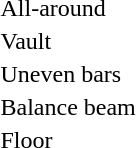<table>
<tr>
<td>All-around<br></td>
<td></td>
<td></td>
<td></td>
</tr>
<tr>
<td>Vault<br></td>
<td></td>
<td></td>
<td></td>
</tr>
<tr>
<td>Uneven bars<br></td>
<td></td>
<td></td>
<td></td>
</tr>
<tr>
<td>Balance beam<br></td>
<td></td>
<td></td>
<td></td>
</tr>
<tr>
<td>Floor<br></td>
<td></td>
<td></td>
<td></td>
</tr>
</table>
